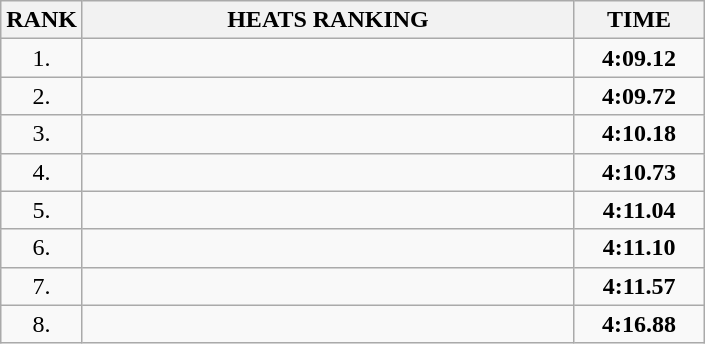<table class="wikitable">
<tr>
<th>RANK</th>
<th style="width: 20em">HEATS RANKING</th>
<th style="width: 5em">TIME</th>
</tr>
<tr>
<td align="center">1.</td>
<td></td>
<td align="center"><strong>4:09.12</strong></td>
</tr>
<tr>
<td align="center">2.</td>
<td></td>
<td align="center"><strong>4:09.72</strong></td>
</tr>
<tr>
<td align="center">3.</td>
<td></td>
<td align="center"><strong>4:10.18</strong></td>
</tr>
<tr>
<td align="center">4.</td>
<td></td>
<td align="center"><strong>4:10.73</strong></td>
</tr>
<tr>
<td align="center">5.</td>
<td></td>
<td align="center"><strong>4:11.04</strong></td>
</tr>
<tr>
<td align="center">6.</td>
<td></td>
<td align="center"><strong>4:11.10</strong></td>
</tr>
<tr>
<td align="center">7.</td>
<td></td>
<td align="center"><strong>4:11.57</strong></td>
</tr>
<tr>
<td align="center">8.</td>
<td></td>
<td align="center"><strong>4:16.88</strong></td>
</tr>
</table>
